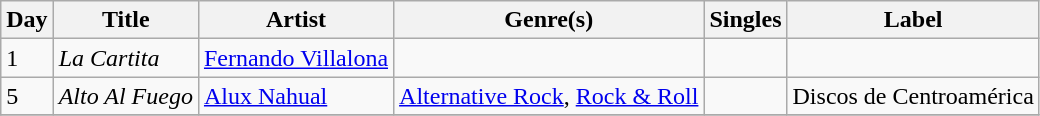<table class="wikitable sortable" style="text-align: left;">
<tr>
<th>Day</th>
<th>Title</th>
<th>Artist</th>
<th>Genre(s)</th>
<th>Singles</th>
<th>Label</th>
</tr>
<tr>
<td>1</td>
<td><em>La Cartita</em></td>
<td><a href='#'>Fernando Villalona</a></td>
<td></td>
<td></td>
<td></td>
</tr>
<tr>
<td>5</td>
<td><em>Alto Al Fuego</em></td>
<td><a href='#'>Alux Nahual</a></td>
<td><a href='#'>Alternative Rock</a>, <a href='#'>Rock & Roll</a></td>
<td></td>
<td>Discos de Centroamérica</td>
</tr>
<tr>
</tr>
</table>
